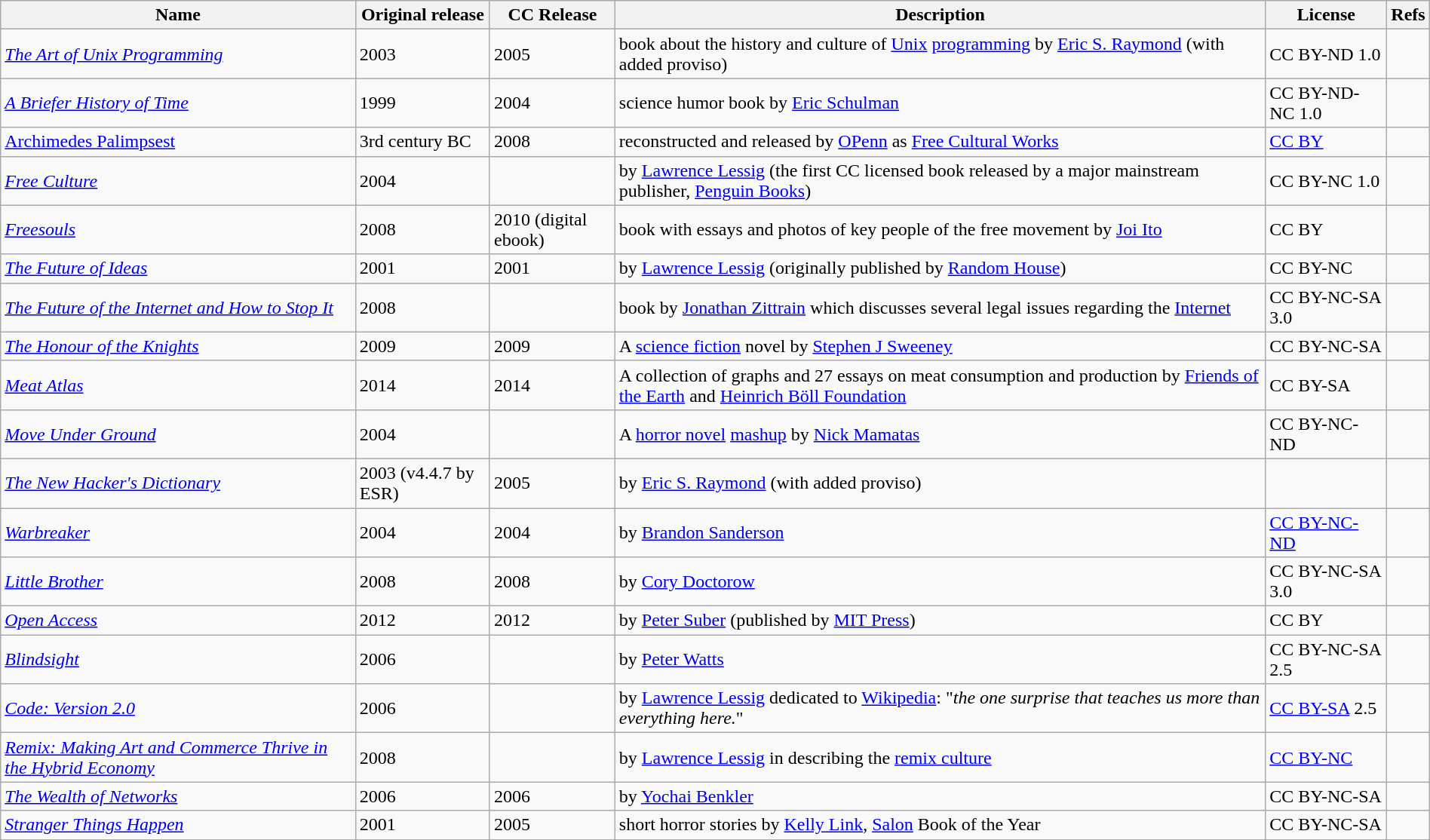<table class="wikitable sortable" style="width:100%;">
<tr>
<th>Name</th>
<th>Original release</th>
<th>CC Release</th>
<th>Description</th>
<th>License</th>
<th>Refs</th>
</tr>
<tr>
<td><em><a href='#'>The Art of Unix Programming</a></em></td>
<td>2003</td>
<td>2005</td>
<td>book about the history and culture of <a href='#'>Unix</a> <a href='#'>programming</a> by <a href='#'>Eric S. Raymond</a> (with added proviso)</td>
<td>CC BY-ND 1.0</td>
<td></td>
</tr>
<tr>
<td><em><a href='#'>A Briefer History of Time</a></em></td>
<td>1999</td>
<td>2004</td>
<td>science humor book by <a href='#'>Eric Schulman</a></td>
<td>CC BY-ND-NC 1.0</td>
<td></td>
</tr>
<tr>
<td><a href='#'>Archimedes Palimpsest</a></td>
<td>3rd century BC</td>
<td>2008</td>
<td>reconstructed and released by <a href='#'>OPenn</a> as <a href='#'>Free Cultural Works</a></td>
<td><a href='#'>CC BY</a></td>
<td></td>
</tr>
<tr>
<td><em><a href='#'>Free Culture</a></em></td>
<td>2004</td>
<td></td>
<td>by <a href='#'>Lawrence Lessig</a> (the first CC licensed book released by a major mainstream publisher, <a href='#'>Penguin Books</a>)</td>
<td>CC BY-NC 1.0</td>
<td></td>
</tr>
<tr>
<td><em><a href='#'>Freesouls</a></em></td>
<td>2008</td>
<td>2010 (digital ebook)</td>
<td>book with essays and photos of key people of the free movement by <a href='#'>Joi Ito</a></td>
<td>CC BY</td>
<td></td>
</tr>
<tr>
<td><em><a href='#'>The Future of Ideas</a></em></td>
<td>2001</td>
<td>2001</td>
<td>by <a href='#'>Lawrence Lessig</a> (originally published by <a href='#'>Random House</a>)</td>
<td>CC BY-NC</td>
<td></td>
</tr>
<tr>
<td><em><a href='#'>The Future of the Internet and How to Stop It</a></em></td>
<td>2008</td>
<td></td>
<td>book by <a href='#'>Jonathan Zittrain</a> which discusses several legal issues regarding the <a href='#'>Internet</a></td>
<td>CC BY-NC-SA 3.0</td>
<td></td>
</tr>
<tr>
<td><em><a href='#'>The Honour of the Knights</a></em></td>
<td>2009</td>
<td>2009</td>
<td>A <a href='#'>science fiction</a> novel by <a href='#'>Stephen J Sweeney</a></td>
<td>CC BY-NC-SA</td>
<td></td>
</tr>
<tr>
<td><em><a href='#'>Meat Atlas</a></em></td>
<td>2014</td>
<td>2014</td>
<td>A collection of graphs and 27 essays on meat consumption and production by <a href='#'>Friends of the Earth</a> and <a href='#'>Heinrich Böll Foundation</a></td>
<td>CC BY-SA</td>
<td></td>
</tr>
<tr>
<td><em><a href='#'>Move Under Ground</a></em></td>
<td>2004</td>
<td></td>
<td>A <a href='#'>horror novel</a> <a href='#'>mashup</a> by <a href='#'>Nick Mamatas</a></td>
<td>CC BY-NC-ND</td>
<td></td>
</tr>
<tr>
<td><em><a href='#'>The New Hacker's Dictionary</a></em></td>
<td>2003 (v4.4.7 by ESR)</td>
<td>2005</td>
<td>by <a href='#'>Eric S. Raymond</a> (with added proviso)</td>
<td></td>
<td></td>
</tr>
<tr>
<td><em><a href='#'>Warbreaker</a></em></td>
<td>2004</td>
<td>2004</td>
<td>by <a href='#'>Brandon Sanderson</a></td>
<td><a href='#'>CC BY-NC-ND</a></td>
<td></td>
</tr>
<tr>
<td><em><a href='#'>Little Brother</a></em></td>
<td>2008</td>
<td>2008</td>
<td>by <a href='#'>Cory Doctorow</a></td>
<td>CC BY-NC-SA 3.0</td>
<td></td>
</tr>
<tr>
<td><em><a href='#'>Open Access</a></em></td>
<td>2012</td>
<td>2012</td>
<td>by <a href='#'>Peter Suber</a> (published by <a href='#'>MIT Press</a>)</td>
<td>CC BY</td>
<td></td>
</tr>
<tr>
<td><em><a href='#'>Blindsight</a></em></td>
<td>2006</td>
<td></td>
<td>by <a href='#'>Peter Watts</a></td>
<td>CC BY-NC-SA 2.5</td>
<td></td>
</tr>
<tr>
<td><em><a href='#'>Code: Version 2.0</a></em></td>
<td>2006</td>
<td></td>
<td>by <a href='#'>Lawrence Lessig</a> dedicated to <a href='#'>Wikipedia</a>: "<em>the one surprise that teaches us more than everything here.</em>"</td>
<td><a href='#'>CC BY-SA</a> 2.5</td>
<td></td>
</tr>
<tr>
<td><em><a href='#'>Remix: Making Art and Commerce Thrive in the Hybrid Economy</a></em></td>
<td>2008</td>
<td></td>
<td>by <a href='#'>Lawrence Lessig</a> in describing the <a href='#'>remix culture</a></td>
<td><a href='#'>CC BY-NC</a></td>
<td></td>
</tr>
<tr>
<td><em><a href='#'>The Wealth of Networks</a></em></td>
<td>2006</td>
<td>2006</td>
<td>by <a href='#'>Yochai Benkler</a></td>
<td>CC BY-NC-SA</td>
<td></td>
</tr>
<tr>
<td><em><a href='#'>Stranger Things Happen</a></em></td>
<td>2001</td>
<td>2005</td>
<td>short horror stories by <a href='#'>Kelly Link</a>, <a href='#'>Salon</a> Book of the Year</td>
<td>CC BY-NC-SA</td>
<td></td>
</tr>
</table>
